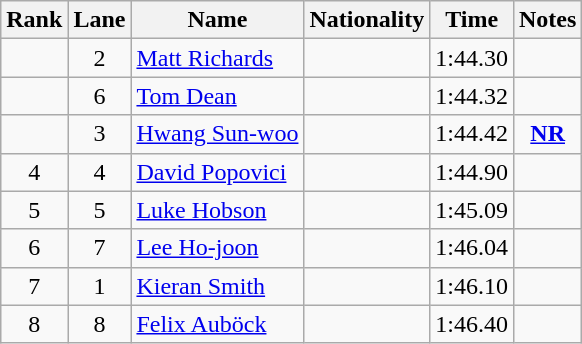<table class="wikitable sortable" style="text-align:center">
<tr>
<th>Rank</th>
<th>Lane</th>
<th>Name</th>
<th>Nationality</th>
<th>Time</th>
<th>Notes</th>
</tr>
<tr>
<td></td>
<td>2</td>
<td align=left><a href='#'>Matt Richards</a></td>
<td align=left></td>
<td>1:44.30</td>
<td></td>
</tr>
<tr>
<td></td>
<td>6</td>
<td align=left><a href='#'>Tom Dean</a></td>
<td align=left></td>
<td>1:44.32</td>
<td></td>
</tr>
<tr>
<td></td>
<td>3</td>
<td align=left><a href='#'>Hwang Sun-woo</a></td>
<td align=left></td>
<td>1:44.42</td>
<td><strong><a href='#'>NR</a></strong></td>
</tr>
<tr>
<td>4</td>
<td>4</td>
<td align=left><a href='#'>David Popovici</a></td>
<td align=left></td>
<td>1:44.90</td>
<td></td>
</tr>
<tr>
<td>5</td>
<td>5</td>
<td align=left><a href='#'>Luke Hobson</a></td>
<td align=left></td>
<td>1:45.09</td>
<td></td>
</tr>
<tr>
<td>6</td>
<td>7</td>
<td align=left><a href='#'>Lee Ho-joon</a></td>
<td align=left></td>
<td>1:46.04</td>
<td></td>
</tr>
<tr>
<td>7</td>
<td>1</td>
<td align=left><a href='#'>Kieran Smith</a></td>
<td align=left></td>
<td>1:46.10</td>
<td></td>
</tr>
<tr>
<td>8</td>
<td>8</td>
<td align=left><a href='#'>Felix Auböck</a></td>
<td align=left></td>
<td>1:46.40</td>
<td></td>
</tr>
</table>
